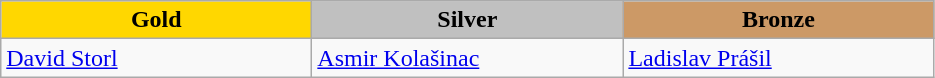<table class="wikitable" style="text-align:left">
<tr align="center">
<td width=200 bgcolor=gold><strong>Gold</strong></td>
<td width=200 bgcolor=silver><strong>Silver</strong></td>
<td width=200 bgcolor=CC9966><strong>Bronze</strong></td>
</tr>
<tr>
<td><a href='#'>David Storl</a><br><em></em></td>
<td><a href='#'>Asmir Kolašinac</a><br><em></em></td>
<td><a href='#'>Ladislav Prášil</a><br><em></em></td>
</tr>
</table>
